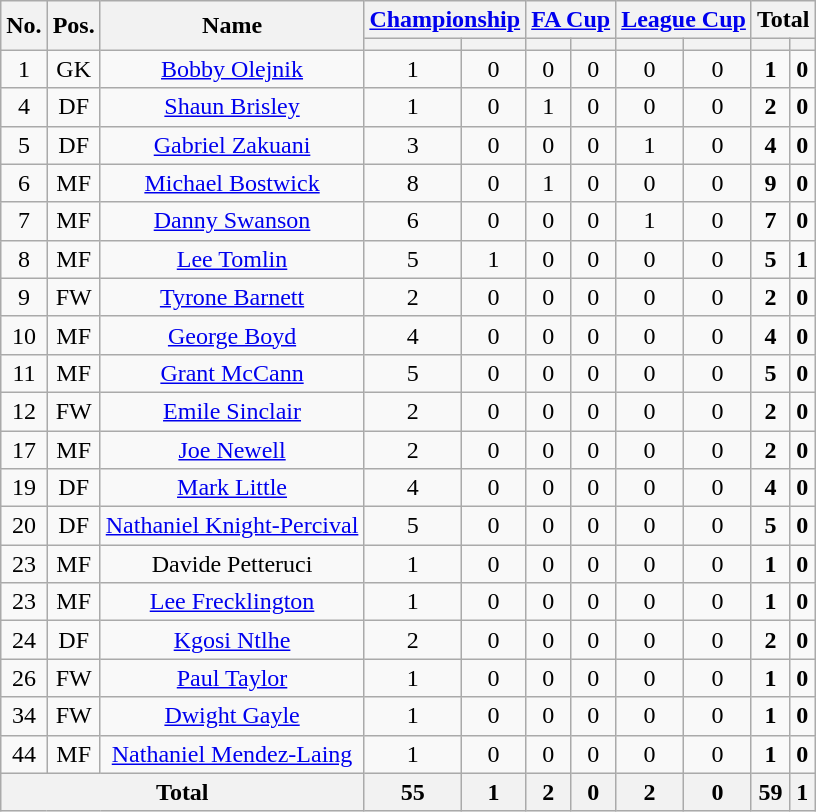<table class="wikitable sortable" style="text-align: center;">
<tr>
<th rowspan="2">No.</th>
<th rowspan="2">Pos.</th>
<th rowspan="2">Name</th>
<th colspan="2"><a href='#'>Championship</a></th>
<th colspan="2"><a href='#'>FA Cup</a></th>
<th colspan="2"><a href='#'>League Cup</a></th>
<th colspan="2"><strong>Total</strong></th>
</tr>
<tr>
<th></th>
<th></th>
<th></th>
<th></th>
<th></th>
<th></th>
<th></th>
<th></th>
</tr>
<tr>
<td>1</td>
<td>GK</td>
<td><a href='#'>Bobby Olejnik</a></td>
<td>1</td>
<td>0</td>
<td>0</td>
<td>0</td>
<td>0</td>
<td>0</td>
<td><strong>1</strong></td>
<td><strong>0</strong></td>
</tr>
<tr>
<td>4</td>
<td>DF</td>
<td><a href='#'>Shaun Brisley</a></td>
<td>1</td>
<td>0</td>
<td>1</td>
<td>0</td>
<td>0</td>
<td>0</td>
<td><strong>2</strong></td>
<td><strong>0</strong></td>
</tr>
<tr>
<td>5</td>
<td>DF</td>
<td><a href='#'>Gabriel Zakuani</a></td>
<td>3</td>
<td>0</td>
<td>0</td>
<td>0</td>
<td>1</td>
<td>0</td>
<td><strong>4</strong></td>
<td><strong>0</strong></td>
</tr>
<tr>
<td>6</td>
<td>MF</td>
<td><a href='#'>Michael Bostwick</a></td>
<td>8</td>
<td>0</td>
<td>1</td>
<td>0</td>
<td>0</td>
<td>0</td>
<td><strong>9</strong></td>
<td><strong>0</strong></td>
</tr>
<tr>
<td>7</td>
<td>MF</td>
<td><a href='#'>Danny Swanson</a></td>
<td>6</td>
<td>0</td>
<td>0</td>
<td>0</td>
<td>1</td>
<td>0</td>
<td><strong>7</strong></td>
<td><strong>0</strong></td>
</tr>
<tr>
<td>8</td>
<td>MF</td>
<td><a href='#'>Lee Tomlin</a></td>
<td>5</td>
<td>1</td>
<td>0</td>
<td>0</td>
<td>0</td>
<td>0</td>
<td><strong>5</strong></td>
<td><strong>1</strong></td>
</tr>
<tr>
<td>9</td>
<td>FW</td>
<td><a href='#'>Tyrone Barnett</a></td>
<td>2</td>
<td>0</td>
<td>0</td>
<td>0</td>
<td>0</td>
<td>0</td>
<td><strong>2</strong></td>
<td><strong>0</strong></td>
</tr>
<tr>
<td>10</td>
<td>MF</td>
<td><a href='#'>George Boyd</a></td>
<td>4</td>
<td>0</td>
<td>0</td>
<td>0</td>
<td>0</td>
<td>0</td>
<td><strong>4</strong></td>
<td><strong>0</strong></td>
</tr>
<tr>
<td>11</td>
<td>MF</td>
<td><a href='#'>Grant McCann</a></td>
<td>5</td>
<td>0</td>
<td>0</td>
<td>0</td>
<td>0</td>
<td>0</td>
<td><strong>5</strong></td>
<td><strong>0</strong></td>
</tr>
<tr>
<td>12</td>
<td>FW</td>
<td><a href='#'>Emile Sinclair</a></td>
<td>2</td>
<td>0</td>
<td>0</td>
<td>0</td>
<td>0</td>
<td>0</td>
<td><strong>2</strong></td>
<td><strong>0</strong></td>
</tr>
<tr>
<td>17</td>
<td>MF</td>
<td><a href='#'>Joe Newell</a></td>
<td>2</td>
<td>0</td>
<td>0</td>
<td>0</td>
<td>0</td>
<td>0</td>
<td><strong>2</strong></td>
<td><strong>0</strong></td>
</tr>
<tr>
<td>19</td>
<td>DF</td>
<td><a href='#'>Mark Little</a></td>
<td>4</td>
<td>0</td>
<td>0</td>
<td>0</td>
<td>0</td>
<td>0</td>
<td><strong>4</strong></td>
<td><strong>0</strong></td>
</tr>
<tr>
<td>20</td>
<td>DF</td>
<td><a href='#'>Nathaniel Knight-Percival</a></td>
<td>5</td>
<td>0</td>
<td>0</td>
<td>0</td>
<td>0</td>
<td>0</td>
<td><strong>5</strong></td>
<td><strong>0</strong></td>
</tr>
<tr>
<td>23</td>
<td>MF</td>
<td>Davide Petteruci</td>
<td>1</td>
<td>0</td>
<td>0</td>
<td>0</td>
<td>0</td>
<td>0</td>
<td><strong>1</strong></td>
<td><strong>0</strong></td>
</tr>
<tr>
<td>23</td>
<td>MF</td>
<td><a href='#'>Lee Frecklington</a></td>
<td>1</td>
<td>0</td>
<td>0</td>
<td>0</td>
<td>0</td>
<td>0</td>
<td><strong>1</strong></td>
<td><strong>0</strong></td>
</tr>
<tr>
<td>24</td>
<td>DF</td>
<td><a href='#'>Kgosi Ntlhe</a></td>
<td>2</td>
<td>0</td>
<td>0</td>
<td>0</td>
<td>0</td>
<td>0</td>
<td><strong>2</strong></td>
<td><strong>0</strong></td>
</tr>
<tr>
<td>26</td>
<td>FW</td>
<td><a href='#'>Paul Taylor</a></td>
<td>1</td>
<td>0</td>
<td>0</td>
<td>0</td>
<td>0</td>
<td>0</td>
<td><strong>1</strong></td>
<td><strong>0</strong></td>
</tr>
<tr>
<td>34</td>
<td>FW</td>
<td><a href='#'>Dwight Gayle</a></td>
<td>1</td>
<td>0</td>
<td>0</td>
<td>0</td>
<td>0</td>
<td>0</td>
<td><strong>1</strong></td>
<td><strong>0</strong></td>
</tr>
<tr>
<td>44</td>
<td>MF</td>
<td><a href='#'>Nathaniel Mendez-Laing</a></td>
<td>1</td>
<td>0</td>
<td>0</td>
<td>0</td>
<td>0</td>
<td>0</td>
<td><strong>1</strong></td>
<td><strong>0</strong></td>
</tr>
<tr>
<th colspan="3">Total</th>
<th>55</th>
<th>1</th>
<th>2</th>
<th>0</th>
<th>2</th>
<th>0</th>
<th>59</th>
<th>1</th>
</tr>
</table>
